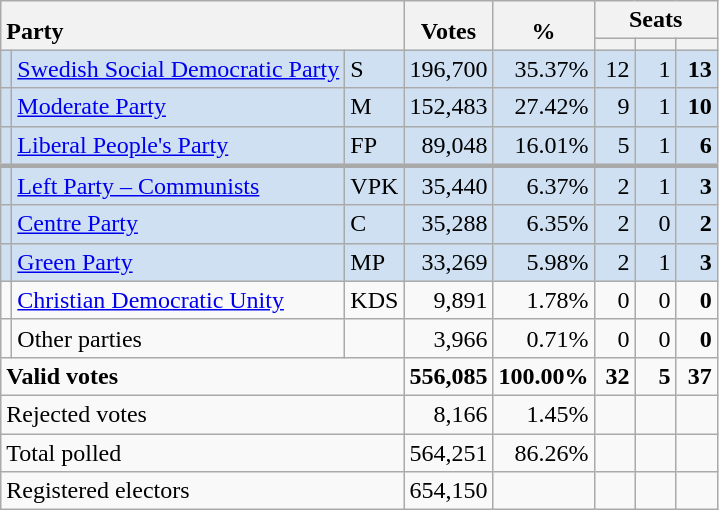<table class="wikitable" border="1" style="text-align:right;">
<tr>
<th style="text-align:left;" valign=bottom rowspan=2 colspan=3>Party</th>
<th align=center valign=bottom rowspan=2 width="50">Votes</th>
<th align=center valign=bottom rowspan=2 width="50">%</th>
<th colspan=3>Seats</th>
</tr>
<tr>
<th align=center valign=bottom width="20"><small></small></th>
<th align=center valign=bottom width="20"><small><a href='#'></a></small></th>
<th align=center valign=bottom width="20"><small></small></th>
</tr>
<tr style="background:#CEE0F2;">
<td></td>
<td align=left style="white-space: nowrap;"><a href='#'>Swedish Social Democratic Party</a></td>
<td align=left>S</td>
<td>196,700</td>
<td>35.37%</td>
<td>12</td>
<td>1</td>
<td><strong>13</strong></td>
</tr>
<tr style="background:#CEE0F2;">
<td></td>
<td align=left><a href='#'>Moderate Party</a></td>
<td align=left>M</td>
<td>152,483</td>
<td>27.42%</td>
<td>9</td>
<td>1</td>
<td><strong>10</strong></td>
</tr>
<tr style="background:#CEE0F2;">
<td></td>
<td align=left><a href='#'>Liberal People's Party</a></td>
<td align=left>FP</td>
<td>89,048</td>
<td>16.01%</td>
<td>5</td>
<td>1</td>
<td><strong>6</strong></td>
</tr>
<tr style="background:#CEE0F2; border-top:3px solid darkgray;">
<td></td>
<td align=left><a href='#'>Left Party – Communists</a></td>
<td align=left>VPK</td>
<td>35,440</td>
<td>6.37%</td>
<td>2</td>
<td>1</td>
<td><strong>3</strong></td>
</tr>
<tr style="background:#CEE0F2;">
<td></td>
<td align=left><a href='#'>Centre Party</a></td>
<td align=left>C</td>
<td>35,288</td>
<td>6.35%</td>
<td>2</td>
<td>0</td>
<td><strong>2</strong></td>
</tr>
<tr style="background:#CEE0F2;">
<td></td>
<td align=left><a href='#'>Green Party</a></td>
<td align=left>MP</td>
<td>33,269</td>
<td>5.98%</td>
<td>2</td>
<td>1</td>
<td><strong>3</strong></td>
</tr>
<tr>
<td></td>
<td align=left><a href='#'>Christian Democratic Unity</a></td>
<td align=left>KDS</td>
<td>9,891</td>
<td>1.78%</td>
<td>0</td>
<td>0</td>
<td><strong>0</strong></td>
</tr>
<tr>
<td></td>
<td align=left>Other parties</td>
<td></td>
<td>3,966</td>
<td>0.71%</td>
<td>0</td>
<td>0</td>
<td><strong>0</strong></td>
</tr>
<tr style="font-weight:bold">
<td align=left colspan=3>Valid votes</td>
<td>556,085</td>
<td>100.00%</td>
<td>32</td>
<td>5</td>
<td>37</td>
</tr>
<tr>
<td align=left colspan=3>Rejected votes</td>
<td>8,166</td>
<td>1.45%</td>
<td></td>
<td></td>
<td></td>
</tr>
<tr>
<td align=left colspan=3>Total polled</td>
<td>564,251</td>
<td>86.26%</td>
<td></td>
<td></td>
<td></td>
</tr>
<tr>
<td align=left colspan=3>Registered electors</td>
<td>654,150</td>
<td></td>
<td></td>
<td></td>
<td></td>
</tr>
</table>
